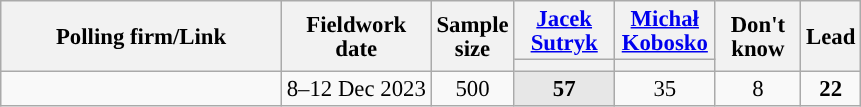<table class="wikitable sortable collapsible" style="text-align:center; font-size:95%; line-height:16px">
<tr background-color:#E9E9E9">
<th rowspan="2" style="width:180px;">Polling firm/Link</th>
<th rowspan="2" data-sort-type="date">Fieldwork<br>date</th>
<th rowspan="2" style="width:20px;">Sample<br>size</th>
<th rowspan="1" style="width:60px;" class="unsortable"><a href='#'>Jacek Sutryk</a><br></th>
<th rowspan="1" style="width:60px;" class="unsortable"><a href='#'>Michał Kobosko</a><br></th>
<th rowspan="2" data-sort-type="number" style="width:50px;">Don't know</th>
<th rowspan="2" data-sort-type="number" style="width:30px;">Lead</th>
</tr>
<tr>
<th data-sort-type="number" style="height:1px; background:"></th>
<th data-sort-type="number" style="height:1px; background:"></th>
</tr>
<tr>
<td></td>
<td data-sort-value="2023-12-12">8–12 Dec 2023</td>
<td>500</td>
<td style="background:#E7E7E7;"><strong>57</strong></td>
<td>35</td>
<td>8</td>
<td style="background:"><strong>22</strong></td>
</tr>
</table>
